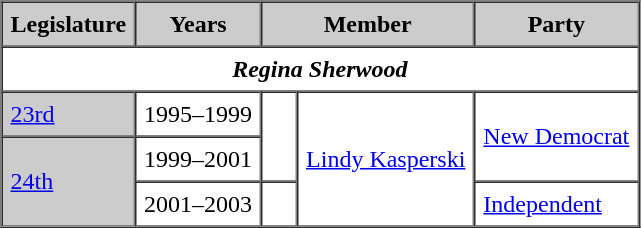<table border=1 cellpadding=5 cellspacing=0>
<tr bgcolor="CCCCCC">
<th>Legislature</th>
<th>Years</th>
<th colspan="2">Member</th>
<th>Party</th>
</tr>
<tr>
<td colspan="5" align="center"><strong><em>Regina Sherwood</em></strong></td>
</tr>
<tr>
<td bgcolor="CCCCCC"><a href='#'>23rd</a></td>
<td>1995–1999</td>
<td rowspan="2" >   </td>
<td rowspan="3"><a href='#'>Lindy Kasperski</a></td>
<td rowspan="2"><a href='#'>New Democrat</a></td>
</tr>
<tr>
<td rowspan="2" bgcolor="CCCCCC"><a href='#'>24th</a></td>
<td>1999–2001</td>
</tr>
<tr>
<td>2001–2003</td>
<td>   </td>
<td><a href='#'>Independent</a></td>
</tr>
</table>
